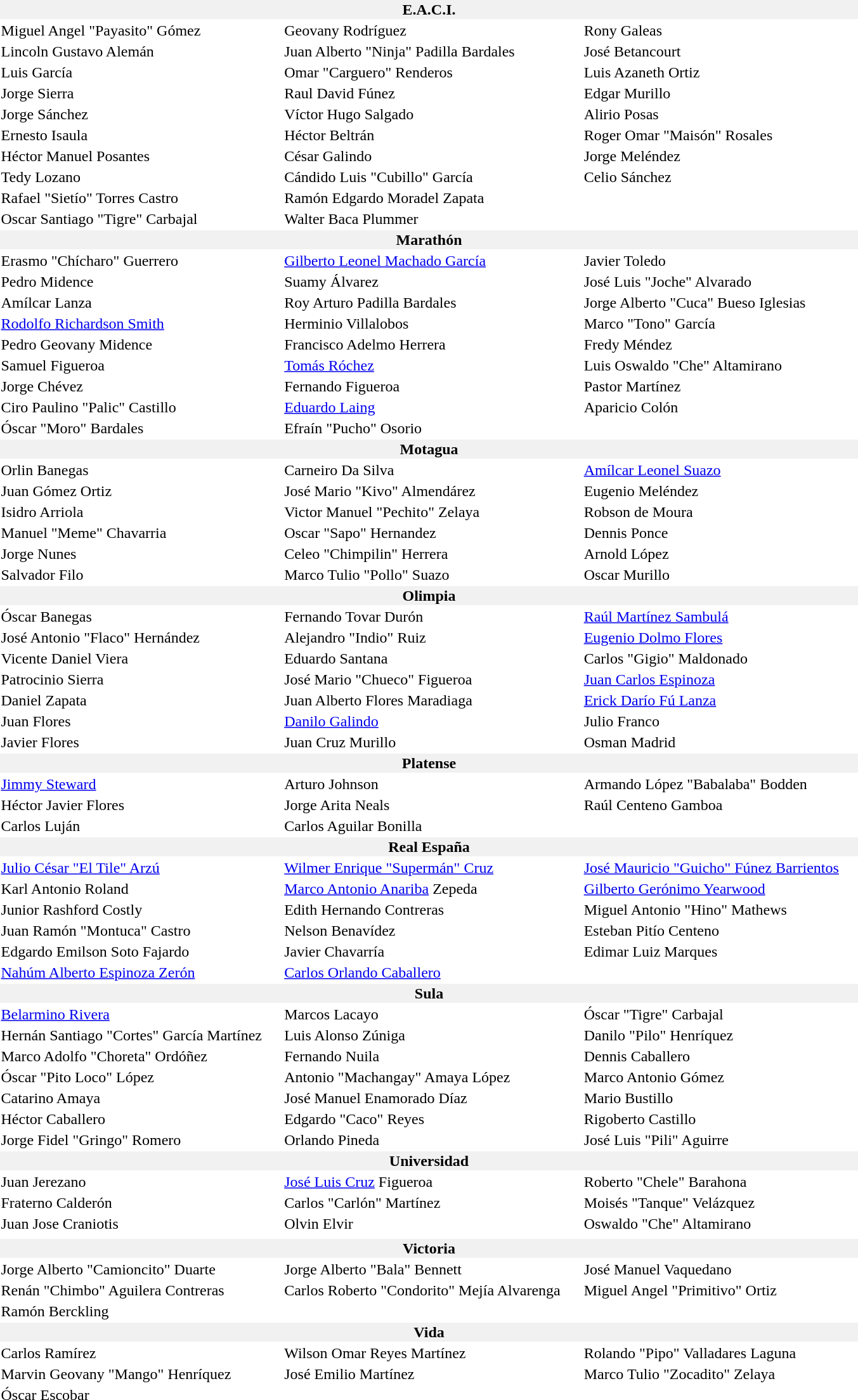<table border="0">
<tr bgcolor="f1f1f1">
<th width="900" colspan="3">E.A.C.I.</th>
</tr>
<tr>
<td> Miguel Angel "Payasito" Gómez</td>
<td> Geovany Rodríguez</td>
<td> Rony Galeas</td>
</tr>
<tr>
<td> Lincoln Gustavo Alemán</td>
<td> Juan Alberto "Ninja" Padilla Bardales</td>
<td> José Betancourt</td>
</tr>
<tr>
<td> Luis García</td>
<td> Omar "Carguero" Renderos</td>
<td> Luis Azaneth Ortiz</td>
</tr>
<tr>
<td> Jorge Sierra</td>
<td> Raul David Fúnez</td>
<td> Edgar Murillo</td>
</tr>
<tr>
<td> Jorge Sánchez</td>
<td> Víctor Hugo Salgado</td>
<td> Alirio Posas</td>
</tr>
<tr>
<td> Ernesto Isaula</td>
<td> Héctor Beltrán</td>
<td> Roger Omar "Maisón" Rosales</td>
</tr>
<tr>
<td> Héctor Manuel Posantes</td>
<td> César Galindo</td>
<td> Jorge Meléndez</td>
</tr>
<tr>
<td> Tedy Lozano</td>
<td> Cándido Luis "Cubillo" García</td>
<td> Celio Sánchez</td>
</tr>
<tr>
<td> Rafael "Sietío" Torres Castro</td>
<td> Ramón Edgardo Moradel Zapata</td>
</tr>
<tr>
<td> Oscar Santiago "Tigre" Carbajal</td>
<td> Walter Baca Plummer</td>
<td></td>
</tr>
<tr bgcolor="f1f1f1">
<th colspan="3">Marathón</th>
</tr>
<tr>
<td> Erasmo "Chícharo" Guerrero</td>
<td> <a href='#'>Gilberto Leonel Machado García</a></td>
<td> Javier Toledo</td>
</tr>
<tr>
<td> Pedro Midence</td>
<td> Suamy Álvarez</td>
<td> José Luis "Joche" Alvarado</td>
</tr>
<tr>
<td> Amílcar Lanza</td>
<td> Roy Arturo Padilla Bardales</td>
<td> Jorge Alberto "Cuca" Bueso Iglesias</td>
</tr>
<tr>
<td> <a href='#'>Rodolfo Richardson Smith</a></td>
<td> Herminio Villalobos</td>
<td> Marco "Tono" García</td>
</tr>
<tr>
<td> Pedro Geovany Midence</td>
<td> Francisco Adelmo Herrera</td>
<td> Fredy Méndez</td>
</tr>
<tr>
<td> Samuel Figueroa</td>
<td> <a href='#'>Tomás Róchez</a></td>
<td> Luis Oswaldo "Che" Altamirano</td>
</tr>
<tr>
<td> Jorge Chévez</td>
<td> Fernando Figueroa</td>
<td> Pastor Martínez</td>
</tr>
<tr>
<td> Ciro Paulino "Palic" Castillo</td>
<td> <a href='#'>Eduardo Laing</a></td>
<td> Aparicio Colón</td>
</tr>
<tr>
<td> Óscar "Moro" Bardales</td>
<td> Efraín "Pucho" Osorio</td>
<td></td>
</tr>
<tr bgcolor="f1f1f1">
<th colspan="3">Motagua</th>
</tr>
<tr>
<td> Orlin Banegas</td>
<td> Carneiro Da Silva</td>
<td> <a href='#'>Amílcar Leonel Suazo</a></td>
</tr>
<tr>
<td> Juan Gómez Ortiz</td>
<td> José Mario "Kivo" Almendárez</td>
<td> Eugenio Meléndez</td>
</tr>
<tr>
<td> Isidro Arriola</td>
<td> Victor Manuel "Pechito" Zelaya</td>
<td> Robson de Moura</td>
</tr>
<tr>
<td> Manuel "Meme" Chavarria</td>
<td> Oscar "Sapo" Hernandez</td>
<td> Dennis Ponce</td>
</tr>
<tr>
<td> Jorge Nunes</td>
<td> Celeo "Chimpilin" Herrera</td>
<td> Arnold López</td>
</tr>
<tr>
<td> Salvador Filo</td>
<td> Marco Tulio "Pollo" Suazo</td>
<td> Oscar Murillo</td>
<td></td>
</tr>
<tr bgcolor="f1f1f1">
<th colspan="3">Olimpia</th>
</tr>
<tr>
<td> Óscar Banegas</td>
<td> Fernando Tovar Durón</td>
<td> <a href='#'>Raúl Martínez Sambulá</a></td>
</tr>
<tr>
<td> José Antonio "Flaco" Hernández</td>
<td> Alejandro "Indio" Ruiz</td>
<td> <a href='#'>Eugenio Dolmo Flores</a></td>
</tr>
<tr>
<td> Vicente Daniel Viera</td>
<td> Eduardo Santana</td>
<td> Carlos "Gigio" Maldonado</td>
</tr>
<tr>
<td> Patrocinio Sierra</td>
<td> José Mario "Chueco" Figueroa</td>
<td> <a href='#'>Juan Carlos Espinoza</a></td>
</tr>
<tr>
<td> Daniel Zapata</td>
<td> Juan Alberto Flores Maradiaga</td>
<td> <a href='#'>Erick Darío Fú Lanza</a></td>
</tr>
<tr>
<td> Juan Flores</td>
<td> <a href='#'>Danilo Galindo</a></td>
<td> Julio Franco</td>
</tr>
<tr>
<td> Javier Flores</td>
<td> Juan Cruz Murillo</td>
<td> Osman Madrid</td>
<td></td>
</tr>
<tr bgcolor="f1f1f1">
<th colspan="3">Platense</th>
</tr>
<tr>
<td> <a href='#'>Jimmy Steward</a></td>
<td> Arturo Johnson</td>
<td> Armando López "Babalaba" Bodden</td>
</tr>
<tr>
<td> Héctor Javier Flores</td>
<td> Jorge Arita Neals</td>
<td> Raúl Centeno Gamboa</td>
</tr>
<tr>
<td> Carlos Luján</td>
<td> Carlos Aguilar Bonilla</td>
<td></td>
</tr>
<tr bgcolor="f1f1f1">
<th colspan="3">Real España</th>
</tr>
<tr>
<td> <a href='#'>Julio César "El Tile" Arzú</a></td>
<td> <a href='#'>Wilmer Enrique "Supermán" Cruz</a></td>
<td> <a href='#'>José Mauricio "Guicho" Fúnez Barrientos</a></td>
</tr>
<tr>
<td> Karl Antonio Roland</td>
<td> <a href='#'>Marco Antonio Anariba</a> Zepeda</td>
<td> <a href='#'>Gilberto Gerónimo Yearwood</a></td>
</tr>
<tr>
<td> Junior Rashford Costly</td>
<td> Edith Hernando Contreras</td>
<td> Miguel Antonio "Hino" Mathews</td>
</tr>
<tr>
<td> Juan Ramón "Montuca" Castro</td>
<td> Nelson Benavídez</td>
<td> Esteban Pitío Centeno</td>
</tr>
<tr>
<td> Edgardo Emilson Soto Fajardo</td>
<td> Javier Chavarría</td>
<td> Edimar Luiz Marques</td>
</tr>
<tr>
<td> <a href='#'>Nahúm Alberto Espinoza Zerón</a></td>
<td> <a href='#'>Carlos Orlando Caballero</a></td>
<td></td>
</tr>
<tr bgcolor="f1f1f1">
<th colspan="3">Sula</th>
</tr>
<tr>
<td> <a href='#'>Belarmino Rivera</a></td>
<td> Marcos Lacayo</td>
<td> Óscar "Tigre" Carbajal</td>
</tr>
<tr>
<td> Hernán Santiago "Cortes" García Martínez</td>
<td> Luis Alonso Zúniga</td>
<td> Danilo "Pilo" Henríquez</td>
</tr>
<tr>
<td> Marco Adolfo "Choreta" Ordóñez</td>
<td> Fernando Nuila</td>
<td> Dennis Caballero</td>
</tr>
<tr>
<td> Óscar "Pito Loco" López</td>
<td> Antonio "Machangay" Amaya López</td>
<td> Marco Antonio Gómez</td>
</tr>
<tr>
<td> Catarino Amaya</td>
<td> José Manuel Enamorado Díaz</td>
<td> Mario Bustillo</td>
</tr>
<tr>
<td> Héctor Caballero</td>
<td> Edgardo "Caco" Reyes</td>
<td> Rigoberto Castillo</td>
</tr>
<tr>
<td> Jorge Fidel "Gringo" Romero</td>
<td> Orlando Pineda</td>
<td> José Luis "Pili" Aguirre</td>
</tr>
<tr bgcolor="f1f1f1">
<th colspan="3">Universidad</th>
</tr>
<tr>
<td> Juan Jerezano</td>
<td> <a href='#'>José Luis Cruz</a> Figueroa</td>
<td> Roberto "Chele" Barahona</td>
</tr>
<tr>
<td> Fraterno Calderón</td>
<td> Carlos "Carlón" Martínez</td>
<td> Moisés "Tanque" Velázquez</td>
</tr>
<tr>
<td> Juan Jose Craniotis</td>
<td> Olvin Elvir</td>
<td> Oswaldo "Che" Altamirano</td>
</tr>
<tr>
<td></td>
</tr>
<tr bgcolor="f1f1f1">
<th colspan="3">Victoria</th>
</tr>
<tr>
<td> Jorge Alberto "Camioncito" Duarte</td>
<td> Jorge Alberto "Bala" Bennett</td>
<td> José Manuel Vaquedano</td>
</tr>
<tr>
<td> Renán "Chimbo" Aguilera Contreras</td>
<td> Carlos Roberto "Condorito" Mejía Alvarenga</td>
<td> Miguel Angel "Primitivo" Ortiz</td>
</tr>
<tr>
<td> Ramón Berckling</td>
<td></td>
<td></td>
</tr>
<tr bgcolor="f1f1f1">
<th colspan="3">Vida</th>
</tr>
<tr>
<td> Carlos Ramírez</td>
<td> Wilson Omar Reyes Martínez</td>
<td> Rolando "Pipo" Valladares Laguna</td>
</tr>
<tr>
<td> Marvin Geovany "Mango" Henríquez</td>
<td> José Emilio Martínez</td>
<td> Marco Tulio "Zocadito" Zelaya</td>
</tr>
<tr>
<td> Óscar Escobar</td>
</tr>
</table>
